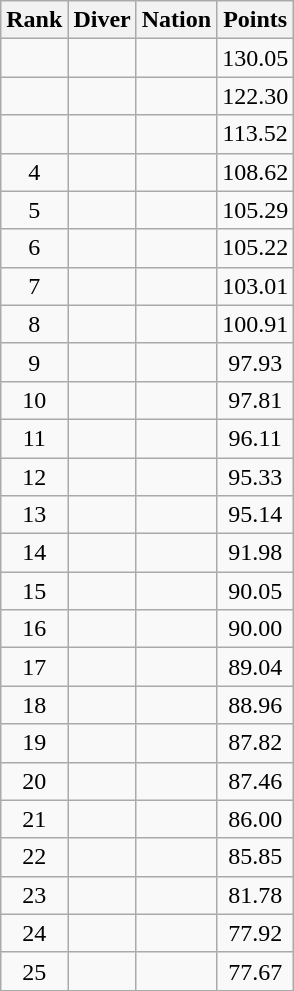<table class="wikitable sortable" style="text-align:center">
<tr>
<th>Rank</th>
<th>Diver</th>
<th>Nation</th>
<th>Points</th>
</tr>
<tr>
<td></td>
<td align=left></td>
<td align=left></td>
<td>130.05</td>
</tr>
<tr>
<td></td>
<td align=left></td>
<td align=left></td>
<td>122.30</td>
</tr>
<tr>
<td></td>
<td align=left></td>
<td align=left></td>
<td>113.52</td>
</tr>
<tr>
<td>4</td>
<td align=left></td>
<td align=left></td>
<td>108.62</td>
</tr>
<tr>
<td>5</td>
<td align=left></td>
<td align=left></td>
<td>105.29</td>
</tr>
<tr>
<td>6</td>
<td align=left></td>
<td align=left></td>
<td>105.22</td>
</tr>
<tr>
<td>7</td>
<td align=left></td>
<td align=left></td>
<td>103.01</td>
</tr>
<tr>
<td>8</td>
<td align=left></td>
<td align=left></td>
<td>100.91</td>
</tr>
<tr>
<td>9</td>
<td align=left></td>
<td align=left></td>
<td>97.93</td>
</tr>
<tr>
<td>10</td>
<td align=left></td>
<td align=left></td>
<td>97.81</td>
</tr>
<tr>
<td>11</td>
<td align=left></td>
<td align=left></td>
<td>96.11</td>
</tr>
<tr>
<td>12</td>
<td align=left></td>
<td align=left></td>
<td>95.33</td>
</tr>
<tr>
<td>13</td>
<td align=left></td>
<td align=left></td>
<td>95.14</td>
</tr>
<tr>
<td>14</td>
<td align=left></td>
<td align=left></td>
<td>91.98</td>
</tr>
<tr>
<td>15</td>
<td align=left></td>
<td align=left></td>
<td>90.05</td>
</tr>
<tr>
<td>16</td>
<td align=left></td>
<td align=left></td>
<td>90.00</td>
</tr>
<tr>
<td>17</td>
<td align=left></td>
<td align=left></td>
<td>89.04</td>
</tr>
<tr>
<td>18</td>
<td align=left></td>
<td align=left></td>
<td>88.96</td>
</tr>
<tr>
<td>19</td>
<td align=left></td>
<td align=left></td>
<td>87.82</td>
</tr>
<tr>
<td>20</td>
<td align=left></td>
<td align=left></td>
<td>87.46</td>
</tr>
<tr>
<td>21</td>
<td align=left></td>
<td align=left></td>
<td>86.00</td>
</tr>
<tr>
<td>22</td>
<td align=left></td>
<td align=left></td>
<td>85.85</td>
</tr>
<tr>
<td>23</td>
<td align=left></td>
<td align=left></td>
<td>81.78</td>
</tr>
<tr>
<td>24</td>
<td align=left></td>
<td align=left></td>
<td>77.92</td>
</tr>
<tr>
<td>25</td>
<td align=left></td>
<td align=left></td>
<td>77.67</td>
</tr>
</table>
